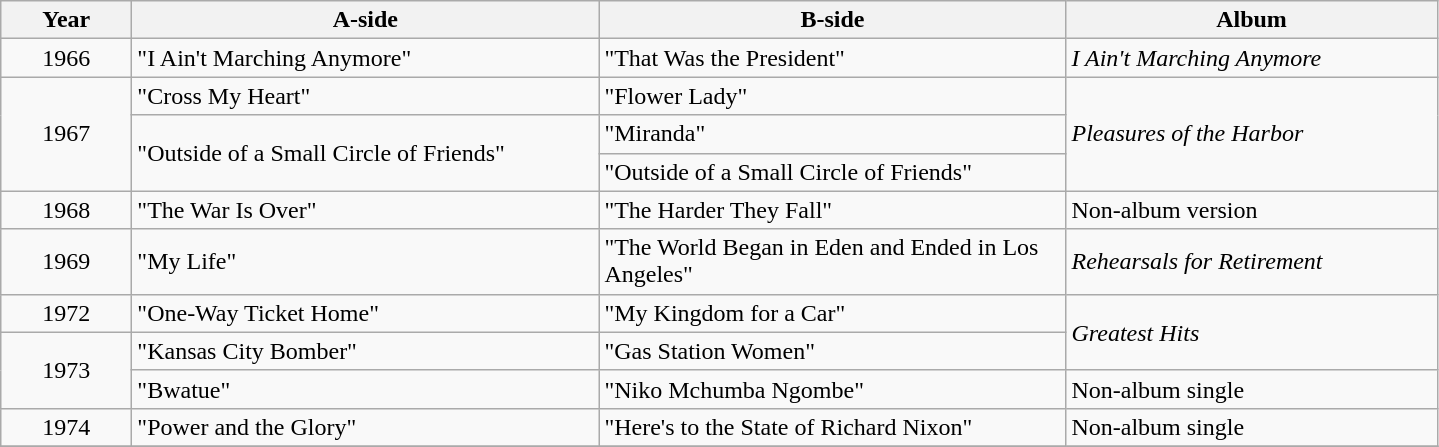<table class="wikitable">
<tr>
<th style="width:5em">Year</th>
<th style="width:19em">A-side</th>
<th style="width:19em">B-side</th>
<th style="width:15em">Album</th>
</tr>
<tr>
<td align="center">1966</td>
<td>"I Ain't Marching Anymore"</td>
<td>"That Was the President"</td>
<td><em>I Ain't Marching Anymore</em></td>
</tr>
<tr>
<td rowspan="3" align="center">1967</td>
<td>"Cross My Heart"</td>
<td>"Flower Lady"</td>
<td rowspan="3"><em>Pleasures of the Harbor</em></td>
</tr>
<tr>
<td rowspan="2">"Outside of a Small Circle of Friends"</td>
<td>"Miranda"</td>
</tr>
<tr>
<td>"Outside of a Small Circle of Friends"</td>
</tr>
<tr>
<td align="center">1968</td>
<td>"The War Is Over"</td>
<td>"The Harder They Fall"</td>
<td>Non-album version</td>
</tr>
<tr>
<td align="center">1969</td>
<td>"My Life"</td>
<td>"The World Began in Eden and Ended in Los Angeles"</td>
<td><em>Rehearsals for Retirement</em></td>
</tr>
<tr>
<td align="center">1972</td>
<td>"One-Way Ticket Home"</td>
<td>"My Kingdom for a Car"</td>
<td rowspan="2"><em>Greatest Hits</em></td>
</tr>
<tr>
<td rowspan="2" align="center">1973</td>
<td>"Kansas City Bomber"</td>
<td>"Gas Station Women"</td>
</tr>
<tr>
<td>"Bwatue"</td>
<td>"Niko Mchumba Ngombe"</td>
<td>Non-album single</td>
</tr>
<tr>
<td align="center">1974</td>
<td>"Power and the Glory"</td>
<td>"Here's to the State of Richard Nixon"</td>
<td>Non-album single</td>
</tr>
<tr>
</tr>
</table>
